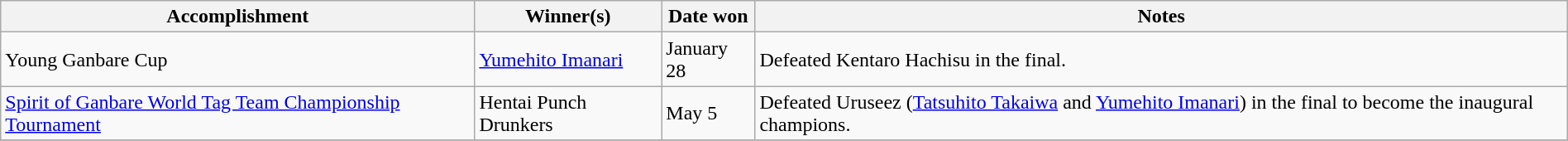<table class="wikitable" style="width:100%;">
<tr>
<th>Accomplishment</th>
<th>Winner(s)</th>
<th>Date won</th>
<th>Notes</th>
</tr>
<tr>
<td>Young Ganbare Cup</td>
<td><a href='#'>Yumehito Imanari</a></td>
<td>January 28</td>
<td>Defeated Kentaro Hachisu in the final.</td>
</tr>
<tr>
<td><a href='#'>Spirit of Ganbare World Tag Team Championship Tournament</a></td>
<td>Hentai Punch Drunkers<br></td>
<td>May 5</td>
<td>Defeated Uruseez (<a href='#'>Tatsuhito Takaiwa</a> and <a href='#'>Yumehito Imanari</a>) in the final to become the inaugural champions.</td>
</tr>
<tr>
</tr>
</table>
